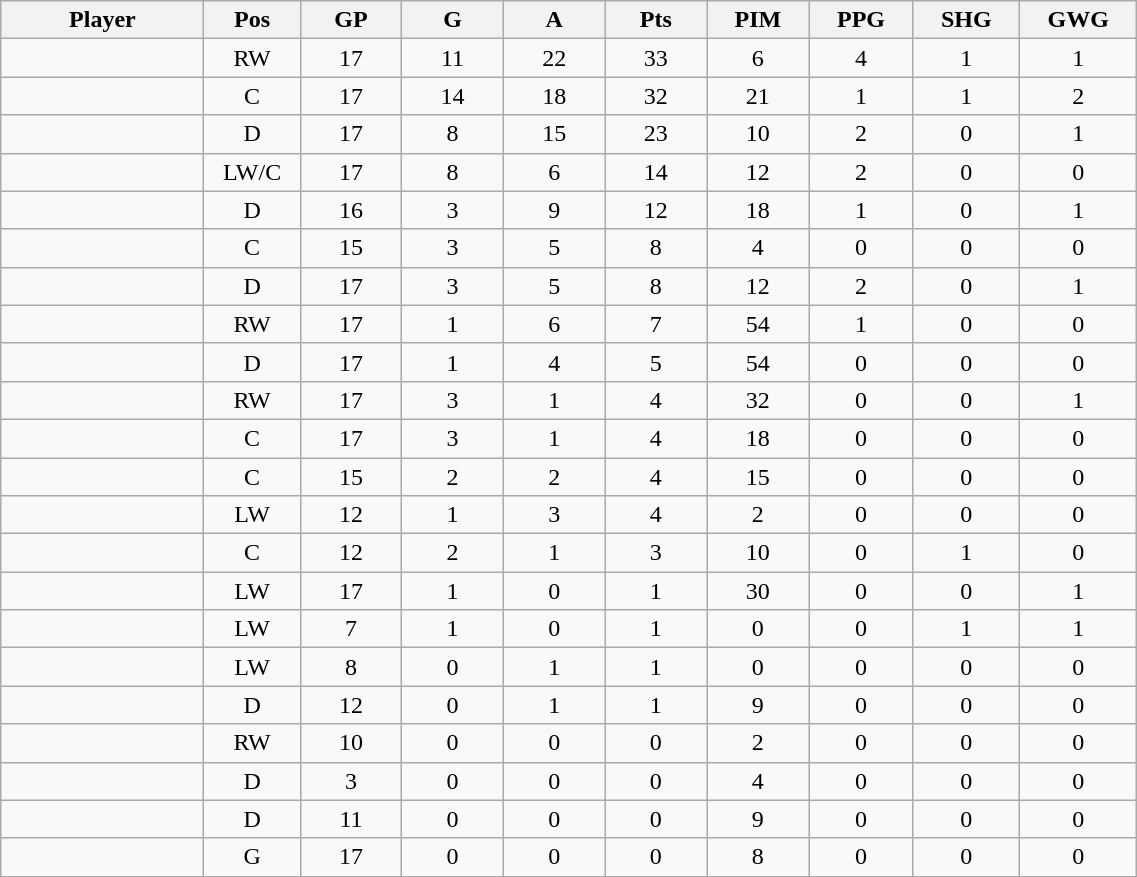<table class="wikitable sortable" width="60%">
<tr ALIGN="center">
<th bgcolor="#DDDDFF" width="10%">Player</th>
<th bgcolor="#DDDDFF" width="3%" title="Position">Pos</th>
<th bgcolor="#DDDDFF" width="5%" title="Games played">GP</th>
<th bgcolor="#DDDDFF" width="5%" title="Goals">G</th>
<th bgcolor="#DDDDFF" width="5%" title="Assists">A</th>
<th bgcolor="#DDDDFF" width="5%" title="Points">Pts</th>
<th bgcolor="#DDDDFF" width="5%" title="Penalties in Minutes">PIM</th>
<th bgcolor="#DDDDFF" width="5%" title="Power play goals">PPG</th>
<th bgcolor="#DDDDFF" width="5%" title="Short-handed goals">SHG</th>
<th bgcolor="#DDDDFF" width="5%" title="Game-winning goals">GWG</th>
</tr>
<tr align="center">
<td align="right"></td>
<td>RW</td>
<td>17</td>
<td>11</td>
<td>22</td>
<td>33</td>
<td>6</td>
<td>4</td>
<td>1</td>
<td>1</td>
</tr>
<tr align="center">
<td align="right"></td>
<td>C</td>
<td>17</td>
<td>14</td>
<td>18</td>
<td>32</td>
<td>21</td>
<td>1</td>
<td>1</td>
<td>2</td>
</tr>
<tr align="center">
<td align="right"></td>
<td>D</td>
<td>17</td>
<td>8</td>
<td>15</td>
<td>23</td>
<td>10</td>
<td>2</td>
<td>0</td>
<td>1</td>
</tr>
<tr align="center">
<td align="right"></td>
<td>LW/C</td>
<td>17</td>
<td>8</td>
<td>6</td>
<td>14</td>
<td>12</td>
<td>2</td>
<td>0</td>
<td>0</td>
</tr>
<tr align="center">
<td align="right"></td>
<td>D</td>
<td>16</td>
<td>3</td>
<td>9</td>
<td>12</td>
<td>18</td>
<td>1</td>
<td>0</td>
<td>1</td>
</tr>
<tr align="center">
<td align="right"></td>
<td>C</td>
<td>15</td>
<td>3</td>
<td>5</td>
<td>8</td>
<td>4</td>
<td>0</td>
<td>0</td>
<td>0</td>
</tr>
<tr align="center">
<td align="right"></td>
<td>D</td>
<td>17</td>
<td>3</td>
<td>5</td>
<td>8</td>
<td>12</td>
<td>2</td>
<td>0</td>
<td>1</td>
</tr>
<tr align="center">
<td align="right"></td>
<td>RW</td>
<td>17</td>
<td>1</td>
<td>6</td>
<td>7</td>
<td>54</td>
<td>1</td>
<td>0</td>
<td>0</td>
</tr>
<tr align="center">
<td align="right"></td>
<td>D</td>
<td>17</td>
<td>1</td>
<td>4</td>
<td>5</td>
<td>54</td>
<td>0</td>
<td>0</td>
<td>0</td>
</tr>
<tr align="center">
<td align="right"></td>
<td>RW</td>
<td>17</td>
<td>3</td>
<td>1</td>
<td>4</td>
<td>32</td>
<td>0</td>
<td>0</td>
<td>1</td>
</tr>
<tr align="center">
<td align="right"></td>
<td>C</td>
<td>17</td>
<td>3</td>
<td>1</td>
<td>4</td>
<td>18</td>
<td>0</td>
<td>0</td>
<td>0</td>
</tr>
<tr align="center">
<td align="right"></td>
<td>C</td>
<td>15</td>
<td>2</td>
<td>2</td>
<td>4</td>
<td>15</td>
<td>0</td>
<td>0</td>
<td>0</td>
</tr>
<tr align="center">
<td align="right"></td>
<td>LW</td>
<td>12</td>
<td>1</td>
<td>3</td>
<td>4</td>
<td>2</td>
<td>0</td>
<td>0</td>
<td>0</td>
</tr>
<tr align="center">
<td align="right"></td>
<td>C</td>
<td>12</td>
<td>2</td>
<td>1</td>
<td>3</td>
<td>10</td>
<td>0</td>
<td>1</td>
<td>0</td>
</tr>
<tr align="center">
<td align="right"></td>
<td>LW</td>
<td>17</td>
<td>1</td>
<td>0</td>
<td>1</td>
<td>30</td>
<td>0</td>
<td>0</td>
<td>1</td>
</tr>
<tr align="center">
<td align="right"></td>
<td>LW</td>
<td>7</td>
<td>1</td>
<td>0</td>
<td>1</td>
<td>0</td>
<td>0</td>
<td>1</td>
<td>1</td>
</tr>
<tr align="center">
<td align="right"></td>
<td>LW</td>
<td>8</td>
<td>0</td>
<td>1</td>
<td>1</td>
<td>0</td>
<td>0</td>
<td>0</td>
<td>0</td>
</tr>
<tr align="center">
<td align="right"></td>
<td>D</td>
<td>12</td>
<td>0</td>
<td>1</td>
<td>1</td>
<td>9</td>
<td>0</td>
<td>0</td>
<td>0</td>
</tr>
<tr align="center">
<td align="right"></td>
<td>RW</td>
<td>10</td>
<td>0</td>
<td>0</td>
<td>0</td>
<td>2</td>
<td>0</td>
<td>0</td>
<td>0</td>
</tr>
<tr align="center">
<td align="right"></td>
<td>D</td>
<td>3</td>
<td>0</td>
<td>0</td>
<td>0</td>
<td>4</td>
<td>0</td>
<td>0</td>
<td>0</td>
</tr>
<tr align="center">
<td align="right"></td>
<td>D</td>
<td>11</td>
<td>0</td>
<td>0</td>
<td>0</td>
<td>9</td>
<td>0</td>
<td>0</td>
<td>0</td>
</tr>
<tr align="center">
<td align="right"></td>
<td>G</td>
<td>17</td>
<td>0</td>
<td>0</td>
<td>0</td>
<td>8</td>
<td>0</td>
<td>0</td>
<td>0</td>
</tr>
</table>
